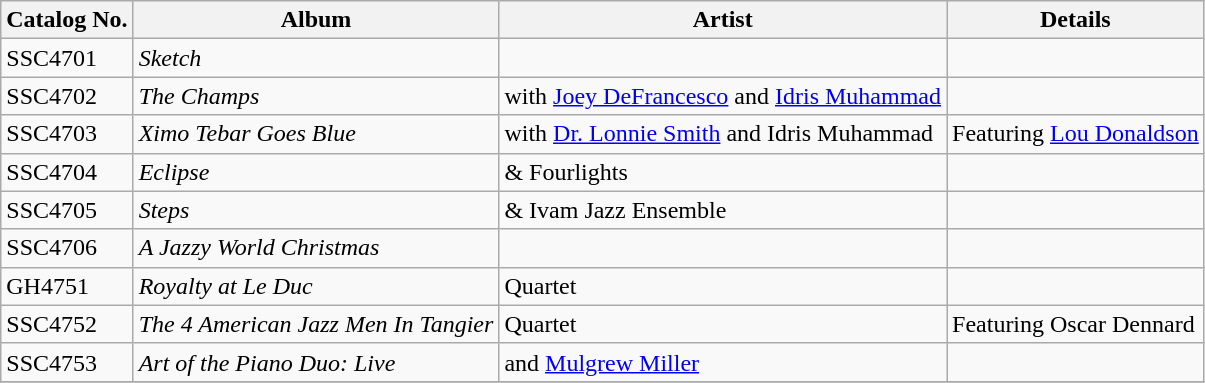<table class="wikitable sortable">
<tr>
<th>Catalog No.</th>
<th>Album</th>
<th>Artist</th>
<th>Details</th>
</tr>
<tr>
<td>SSC4701</td>
<td><em>Sketch</em></td>
<td></td>
<td></td>
</tr>
<tr>
<td>SSC4702</td>
<td><em>The Champs</em></td>
<td> with <a href='#'>Joey DeFrancesco</a> and <a href='#'>Idris Muhammad</a></td>
<td></td>
</tr>
<tr>
<td>SSC4703</td>
<td><em>Ximo Tebar Goes Blue</em></td>
<td> with <a href='#'>Dr. Lonnie Smith</a> and Idris Muhammad</td>
<td>Featuring <a href='#'>Lou Donaldson</a></td>
</tr>
<tr>
<td>SSC4704</td>
<td><em>Eclipse</em></td>
<td> & Fourlights</td>
<td></td>
</tr>
<tr>
<td>SSC4705</td>
<td><em>Steps</em></td>
<td> & Ivam Jazz Ensemble</td>
<td></td>
</tr>
<tr>
<td>SSC4706</td>
<td><em>A Jazzy World Christmas</em></td>
<td></td>
<td></td>
</tr>
<tr>
<td>GH4751</td>
<td><em>Royalty at Le Duc</em></td>
<td> Quartet</td>
<td></td>
</tr>
<tr>
<td>SSC4752</td>
<td><em>The 4 American Jazz Men In Tangier</em></td>
<td> Quartet</td>
<td>Featuring Oscar Dennard</td>
</tr>
<tr>
<td>SSC4753</td>
<td><em>Art of the Piano Duo: Live</em></td>
<td> and <a href='#'>Mulgrew Miller</a></td>
<td></td>
</tr>
<tr>
</tr>
</table>
